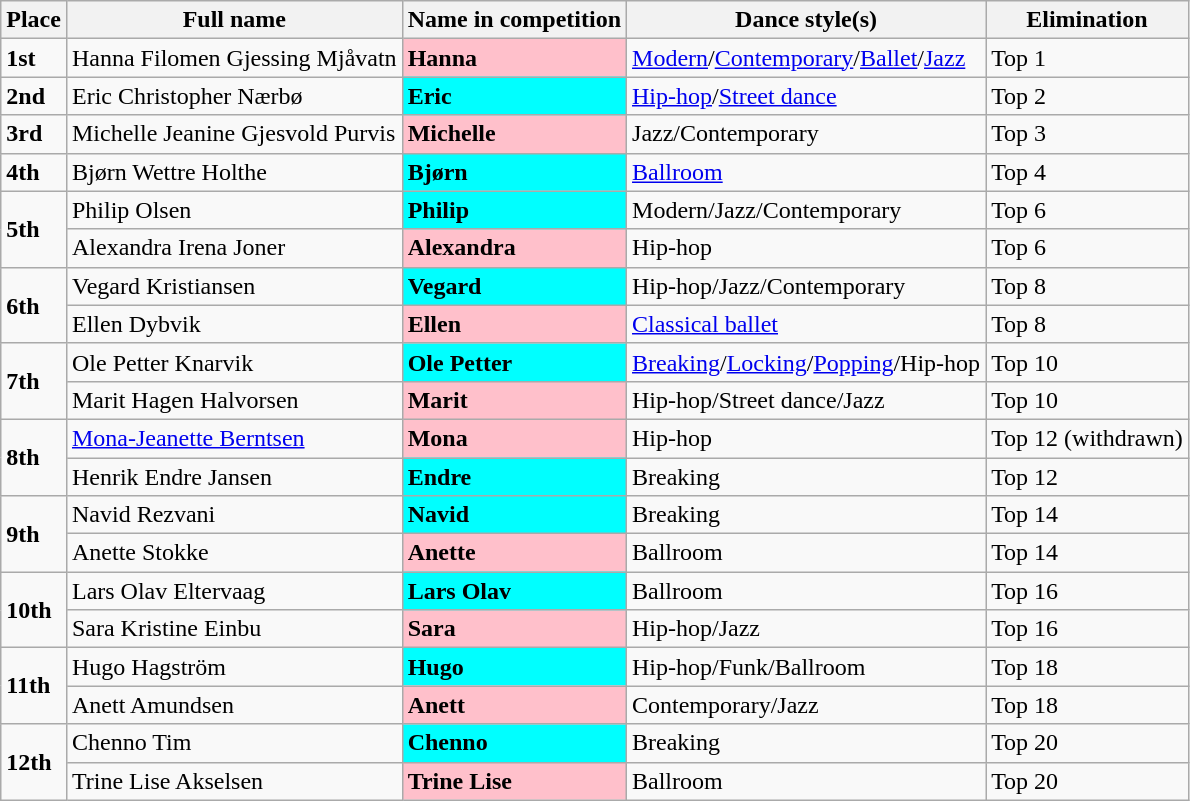<table class="wikitable">
<tr>
<th>Place</th>
<th>Full name</th>
<th>Name in competition</th>
<th>Dance style(s)</th>
<th>Elimination</th>
</tr>
<tr>
<td><strong>1st</strong></td>
<td>Hanna Filomen Gjessing Mjåvatn</td>
<td bgcolor="pink"><strong>Hanna</strong></td>
<td><a href='#'>Modern</a>/<a href='#'>Contemporary</a>/<a href='#'>Ballet</a>/<a href='#'>Jazz</a></td>
<td>Top 1</td>
</tr>
<tr>
<td><strong>2nd</strong></td>
<td>Eric Christopher Nærbø</td>
<td bgcolor="cyan"><strong>Eric</strong></td>
<td><a href='#'>Hip-hop</a>/<a href='#'>Street dance</a></td>
<td>Top 2</td>
</tr>
<tr>
<td><strong>3rd</strong></td>
<td>Michelle Jeanine Gjesvold Purvis</td>
<td bgcolor="pink"><strong>Michelle</strong></td>
<td>Jazz/Contemporary</td>
<td>Top 3</td>
</tr>
<tr>
<td><strong>4th</strong></td>
<td>Bjørn Wettre Holthe</td>
<td bgcolor="cyan"><strong>Bjørn</strong></td>
<td><a href='#'>Ballroom</a></td>
<td>Top 4</td>
</tr>
<tr>
<td rowspan="2"><strong>5th</strong></td>
<td>Philip Olsen</td>
<td bgcolor="cyan"><strong>Philip</strong></td>
<td>Modern/Jazz/Contemporary</td>
<td>Top 6</td>
</tr>
<tr>
<td>Alexandra Irena Joner</td>
<td bgcolor="pink"><strong>Alexandra</strong></td>
<td>Hip-hop</td>
<td>Top 6</td>
</tr>
<tr>
<td rowspan="2"><strong>6th</strong></td>
<td>Vegard Kristiansen</td>
<td bgcolor="cyan"><strong>Vegard</strong></td>
<td>Hip-hop/Jazz/Contemporary</td>
<td>Top 8</td>
</tr>
<tr>
<td>Ellen Dybvik</td>
<td bgcolor="pink"><strong>Ellen</strong></td>
<td><a href='#'>Classical ballet</a></td>
<td>Top 8</td>
</tr>
<tr>
<td rowspan="2"><strong>7th</strong></td>
<td>Ole Petter Knarvik</td>
<td bgcolor="cyan"><strong>Ole Petter</strong></td>
<td><a href='#'>Breaking</a>/<a href='#'>Locking</a>/<a href='#'>Popping</a>/Hip-hop</td>
<td>Top 10</td>
</tr>
<tr>
<td>Marit Hagen Halvorsen</td>
<td bgcolor="pink"><strong>Marit</strong></td>
<td>Hip-hop/Street dance/Jazz</td>
<td>Top 10</td>
</tr>
<tr>
<td rowspan="2"><strong>8th</strong></td>
<td><a href='#'>Mona-Jeanette Berntsen</a></td>
<td bgcolor="pink"><strong>Mona</strong></td>
<td>Hip-hop</td>
<td>Top 12 (withdrawn)</td>
</tr>
<tr>
<td>Henrik Endre Jansen</td>
<td bgcolor="cyan"><strong>Endre</strong></td>
<td>Breaking</td>
<td>Top 12</td>
</tr>
<tr>
<td rowspan="2"><strong>9th</strong></td>
<td>Navid Rezvani</td>
<td bgcolor="cyan"><strong>Navid</strong></td>
<td>Breaking</td>
<td>Top 14</td>
</tr>
<tr>
<td>Anette Stokke</td>
<td bgcolor="pink"><strong>Anette</strong></td>
<td>Ballroom</td>
<td>Top 14</td>
</tr>
<tr>
<td rowspan="2"><strong>10th</strong></td>
<td>Lars Olav Eltervaag</td>
<td bgcolor="cyan"><strong>Lars Olav</strong></td>
<td>Ballroom</td>
<td>Top 16</td>
</tr>
<tr>
<td>Sara Kristine Einbu</td>
<td bgcolor="pink"><strong>Sara</strong></td>
<td>Hip-hop/Jazz</td>
<td>Top 16</td>
</tr>
<tr>
<td rowspan="2"><strong>11th</strong></td>
<td>Hugo Hagström</td>
<td bgcolor="cyan"><strong>Hugo</strong></td>
<td>Hip-hop/Funk/Ballroom</td>
<td>Top 18</td>
</tr>
<tr>
<td>Anett Amundsen</td>
<td bgcolor="pink"><strong>Anett</strong></td>
<td>Contemporary/Jazz</td>
<td>Top 18</td>
</tr>
<tr>
<td rowspan="2"><strong>12th</strong></td>
<td>Chenno Tim</td>
<td bgcolor="cyan"><strong>Chenno</strong></td>
<td>Breaking</td>
<td>Top 20</td>
</tr>
<tr>
<td>Trine Lise Akselsen</td>
<td bgcolor="pink"><strong>Trine Lise</strong></td>
<td>Ballroom</td>
<td>Top 20</td>
</tr>
</table>
